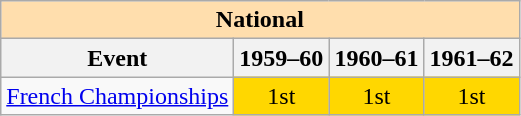<table class="wikitable" style="text-align:center">
<tr>
<th style="background-color: #ffdead; " colspan=4 align=center>National</th>
</tr>
<tr>
<th>Event</th>
<th>1959–60</th>
<th>1960–61</th>
<th>1961–62</th>
</tr>
<tr>
<td align=left><a href='#'>French Championships</a></td>
<td bgcolor=gold>1st</td>
<td bgcolor=gold>1st</td>
<td bgcolor=gold>1st</td>
</tr>
</table>
